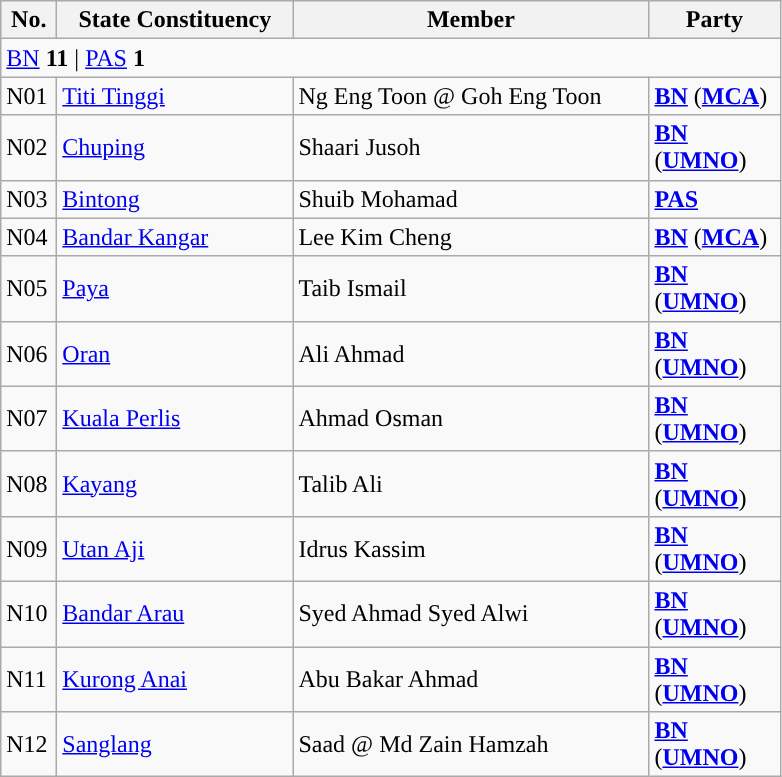<table class="wikitable sortable">
<tr>
<th style="width:30px;">No.</th>
<th style="width:150px;">State Constituency</th>
<th style="width:230px;">Member</th>
<th style="width:80px;">Party</th>
</tr>
<tr>
<td colspan="4"><a href='#'>BN</a> <strong>11</strong> | <a href='#'>PAS</a> <strong>1</strong></td>
</tr>
<tr>
<td>N01</td>
<td><a href='#'>Titi Tinggi</a></td>
<td>Ng Eng Toon @ Goh Eng Toon</td>
<td><strong><a href='#'>BN</a></strong> (<strong><a href='#'>MCA</a></strong>)</td>
</tr>
<tr>
<td>N02</td>
<td><a href='#'>Chuping</a></td>
<td>Shaari Jusoh</td>
<td><strong><a href='#'>BN</a></strong> (<strong><a href='#'>UMNO</a></strong>)</td>
</tr>
<tr>
<td>N03</td>
<td><a href='#'>Bintong</a></td>
<td>Shuib Mohamad</td>
<td><strong><a href='#'>PAS</a></strong></td>
</tr>
<tr>
<td>N04</td>
<td><a href='#'>Bandar Kangar</a></td>
<td>Lee Kim Cheng</td>
<td><strong><a href='#'>BN</a></strong> (<strong><a href='#'>MCA</a></strong>)</td>
</tr>
<tr>
<td>N05</td>
<td><a href='#'>Paya</a></td>
<td>Taib Ismail</td>
<td><strong><a href='#'>BN</a></strong> (<strong><a href='#'>UMNO</a></strong>)</td>
</tr>
<tr>
<td>N06</td>
<td><a href='#'>Oran</a></td>
<td>Ali Ahmad</td>
<td><strong><a href='#'>BN</a></strong> (<strong><a href='#'>UMNO</a></strong>)</td>
</tr>
<tr>
<td>N07</td>
<td><a href='#'>Kuala Perlis</a></td>
<td>Ahmad Osman</td>
<td><strong><a href='#'>BN</a></strong> (<strong><a href='#'>UMNO</a></strong>)</td>
</tr>
<tr>
<td>N08</td>
<td><a href='#'>Kayang</a></td>
<td>Talib Ali</td>
<td><strong><a href='#'>BN</a></strong> (<strong><a href='#'>UMNO</a></strong>)</td>
</tr>
<tr>
<td>N09</td>
<td><a href='#'>Utan Aji</a></td>
<td>Idrus Kassim</td>
<td><strong><a href='#'>BN</a></strong> (<strong><a href='#'>UMNO</a></strong>)</td>
</tr>
<tr>
<td>N10</td>
<td><a href='#'>Bandar Arau</a></td>
<td>Syed Ahmad Syed Alwi</td>
<td><strong><a href='#'>BN</a></strong> (<strong><a href='#'>UMNO</a></strong>)</td>
</tr>
<tr>
<td>N11</td>
<td><a href='#'>Kurong Anai</a></td>
<td>Abu Bakar Ahmad</td>
<td><strong><a href='#'>BN</a></strong> (<strong><a href='#'>UMNO</a></strong>)</td>
</tr>
<tr>
<td>N12</td>
<td><a href='#'>Sanglang</a></td>
<td>Saad @ Md Zain Hamzah</td>
<td><strong><a href='#'>BN</a></strong> (<strong><a href='#'>UMNO</a></strong>)</td>
</tr>
</table>
